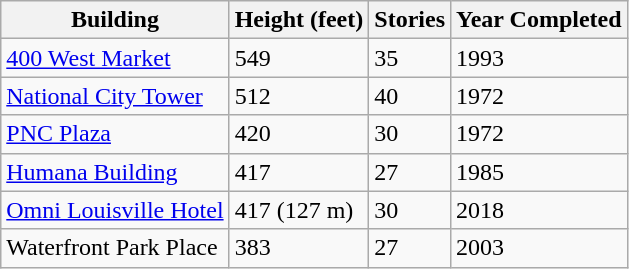<table class="wikitable">
<tr>
<th>Building</th>
<th>Height (feet)</th>
<th>Stories</th>
<th>Year Completed</th>
</tr>
<tr>
<td><a href='#'>400 West Market</a></td>
<td>549</td>
<td>35</td>
<td>1993</td>
</tr>
<tr>
<td><a href='#'>National City Tower</a></td>
<td>512</td>
<td>40</td>
<td>1972</td>
</tr>
<tr>
<td><a href='#'>PNC Plaza</a></td>
<td>420</td>
<td>30</td>
<td>1972</td>
</tr>
<tr>
<td><a href='#'>Humana Building</a></td>
<td>417</td>
<td>27</td>
<td>1985</td>
</tr>
<tr>
<td><a href='#'>Omni Louisville Hotel</a></td>
<td>417  (127 m)</td>
<td>30</td>
<td>2018</td>
</tr>
<tr>
<td>Waterfront Park Place</td>
<td>383</td>
<td>27</td>
<td>2003</td>
</tr>
</table>
